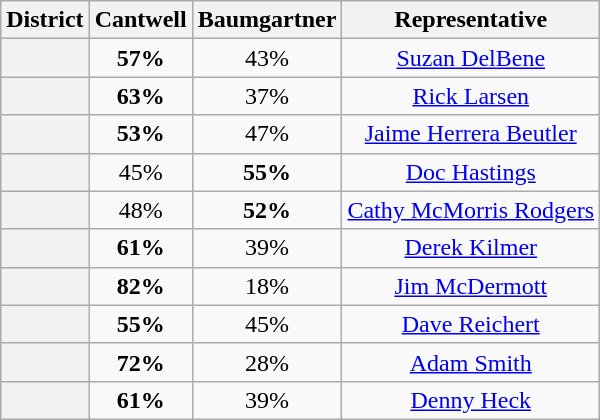<table class=wikitable>
<tr>
<th>District</th>
<th>Cantwell</th>
<th>Baumgartner</th>
<th>Representative</th>
</tr>
<tr align=center>
<th></th>
<td><strong>57%</strong></td>
<td>43%</td>
<td><a href='#'>Suzan DelBene</a></td>
</tr>
<tr align=center>
<th></th>
<td><strong>63%</strong></td>
<td>37%</td>
<td><a href='#'>Rick Larsen</a></td>
</tr>
<tr align=center>
<th></th>
<td><strong>53%</strong></td>
<td>47%</td>
<td><a href='#'>Jaime Herrera Beutler</a></td>
</tr>
<tr align=center>
<th></th>
<td>45%</td>
<td><strong>55%</strong></td>
<td><a href='#'>Doc Hastings</a></td>
</tr>
<tr align=center>
<th></th>
<td>48%</td>
<td><strong>52%</strong></td>
<td><a href='#'>Cathy McMorris Rodgers</a></td>
</tr>
<tr align=center>
<th></th>
<td><strong>61%</strong></td>
<td>39%</td>
<td><a href='#'>Derek Kilmer</a></td>
</tr>
<tr align=center>
<th></th>
<td><strong>82%</strong></td>
<td>18%</td>
<td><a href='#'>Jim McDermott</a></td>
</tr>
<tr align=center>
<th></th>
<td><strong>55%</strong></td>
<td>45%</td>
<td><a href='#'>Dave Reichert</a></td>
</tr>
<tr align=center>
<th></th>
<td><strong>72%</strong></td>
<td>28%</td>
<td><a href='#'>Adam Smith</a></td>
</tr>
<tr align=center>
<th></th>
<td><strong>61%</strong></td>
<td>39%</td>
<td><a href='#'>Denny Heck</a></td>
</tr>
</table>
